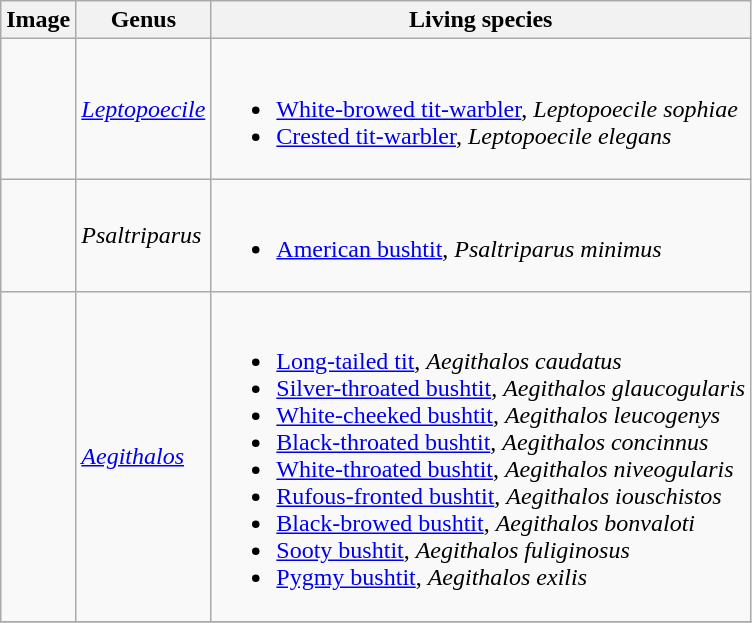<table class="wikitable">
<tr>
<th>Image</th>
<th>Genus</th>
<th>Living species</th>
</tr>
<tr>
<td></td>
<td><em><a href='#'>Leptopoecile</a></em> </td>
<td><br><ul><li><a href='#'>White-browed tit-warbler</a>, <em>Leptopoecile sophiae</em></li><li><a href='#'>Crested tit-warbler</a>, <em>Leptopoecile elegans</em></li></ul></td>
</tr>
<tr>
<td></td>
<td><em>Psaltriparus</em> </td>
<td><br><ul><li><a href='#'>American bushtit</a>, <em>Psaltriparus minimus</em></li></ul></td>
</tr>
<tr>
<td></td>
<td><em><a href='#'>Aegithalos</a></em> </td>
<td><br><ul><li><a href='#'>Long-tailed tit</a>, <em>Aegithalos caudatus</em></li><li><a href='#'>Silver-throated bushtit</a>, <em>Aegithalos glaucogularis</em></li><li><a href='#'>White-cheeked bushtit</a>, <em>Aegithalos leucogenys</em></li><li><a href='#'>Black-throated bushtit</a>, <em>Aegithalos concinnus</em></li><li><a href='#'>White-throated bushtit</a>, <em>Aegithalos niveogularis</em></li><li><a href='#'>Rufous-fronted bushtit</a>, <em>Aegithalos iouschistos</em></li><li><a href='#'>Black-browed bushtit</a>, <em>Aegithalos bonvaloti</em></li><li><a href='#'>Sooty bushtit</a>, <em>Aegithalos fuliginosus</em></li><li><a href='#'>Pygmy bushtit</a>, <em>Aegithalos exilis</em></li></ul></td>
</tr>
<tr>
</tr>
</table>
